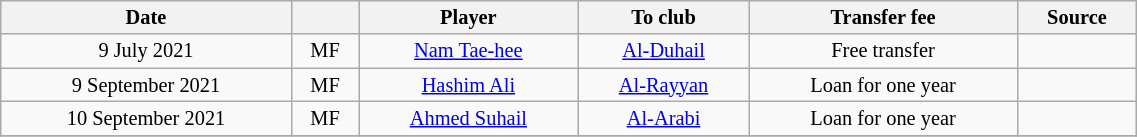<table class="wikitable sortable" style="width:60%; text-align:center; font-size:85%; text-align:centre;">
<tr>
<th>Date</th>
<th></th>
<th>Player</th>
<th>To club</th>
<th>Transfer fee</th>
<th>Source</th>
</tr>
<tr>
<td>9 July 2021</td>
<td>MF</td>
<td> <a href='#'>Nam Tae-hee</a></td>
<td><a href='#'>Al-Duhail</a></td>
<td>Free transfer</td>
<td></td>
</tr>
<tr>
<td>9 September 2021</td>
<td>MF</td>
<td> <a href='#'>Hashim Ali</a></td>
<td><a href='#'>Al-Rayyan</a></td>
<td>Loan for one year</td>
<td></td>
</tr>
<tr>
<td>10 September 2021</td>
<td>MF</td>
<td> <a href='#'>Ahmed Suhail</a></td>
<td><a href='#'>Al-Arabi</a></td>
<td>Loan for one year</td>
<td></td>
</tr>
<tr>
</tr>
</table>
